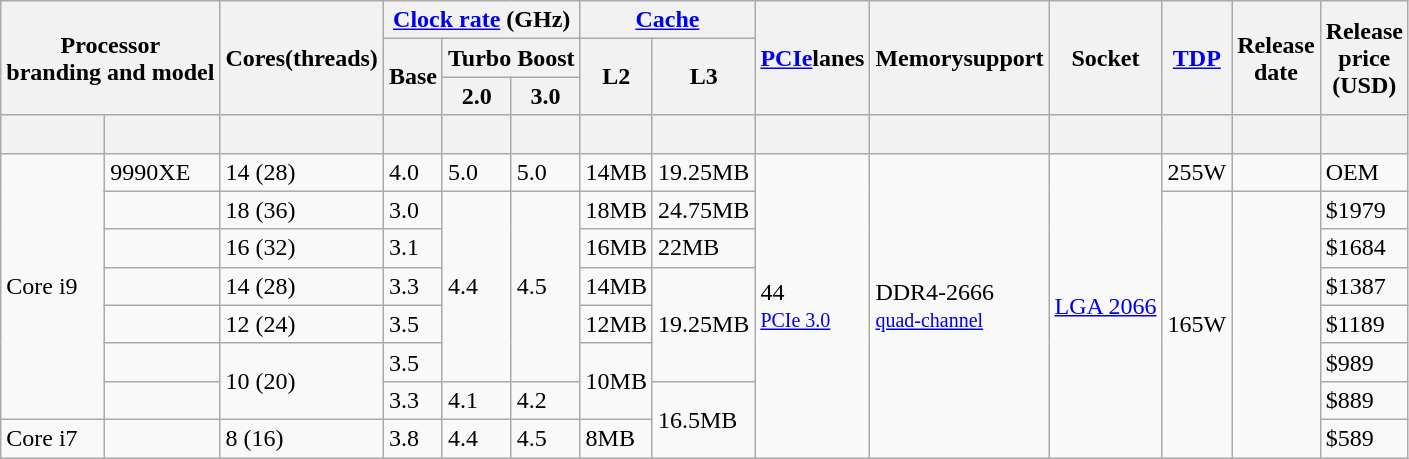<table style=text-align: center; class="wikitable sortable mw-datatable">
<tr>
<th rowspan="3" colspan="2">Processor<br>branding and model</th>
<th rowspan="3">Cores(threads)</th>
<th colspan="3"><a href='#'>Clock rate</a> (GHz)</th>
<th colspan="2"><a href='#'>Cache</a></th>
<th rowspan="3"><a href='#'>PCIe</a>lanes</th>
<th rowspan="3">Memorysupport</th>
<th rowspan="3">Socket</th>
<th rowspan="3"><a href='#'>TDP</a></th>
<th rowspan="3">Release<br>date</th>
<th rowspan="3">Release<br>price<br>(USD)</th>
</tr>
<tr>
<th rowspan="2">Base</th>
<th colspan="2">Turbo Boost</th>
<th rowspan="2">L2</th>
<th rowspan="2">L3</th>
</tr>
<tr>
<th>2.0</th>
<th>3.0</th>
</tr>
<tr>
<th style="background-position:center"><br></th>
<th style="background-position:center"></th>
<th style="background-position:center"></th>
<th style="background-position:center"></th>
<th style="background-position:center"></th>
<th style="background-position:center"></th>
<th style="background-position:center"></th>
<th style="background-position:center"></th>
<th style="background-position:center"></th>
<th style="background-position:center"></th>
<th style="background-position:center"></th>
<th style="background-position:center"></th>
<th style="background-position:center"></th>
<th style="background-position:center"></th>
</tr>
<tr>
<td rowspan="7">Core i9</td>
<td>9990XE</td>
<td>14 (28)</td>
<td>4.0</td>
<td>5.0</td>
<td>5.0</td>
<td>14MB</td>
<td>19.25MB</td>
<td rowspan="8">44 <br><small><a href='#'>PCIe 3.0</a></small></td>
<td rowspan="8">DDR4-2666<br><small><a href='#'>quad-channel</a></small></td>
<td rowspan="8"><a href='#'>LGA 2066</a></td>
<td>255W</td>
<td></td>
<td>OEM</td>
</tr>
<tr>
<td></td>
<td>18 (36)</td>
<td>3.0</td>
<td rowspan="5">4.4</td>
<td rowspan="5">4.5</td>
<td>18MB</td>
<td>24.75MB</td>
<td rowspan="7">165W</td>
<td rowspan="7"></td>
<td>$1979</td>
</tr>
<tr>
<td></td>
<td>16 (32)</td>
<td>3.1</td>
<td>16MB</td>
<td>22MB</td>
<td>$1684</td>
</tr>
<tr>
<td></td>
<td>14 (28)</td>
<td>3.3</td>
<td>14MB</td>
<td rowspan="3">19.25MB</td>
<td>$1387</td>
</tr>
<tr>
<td></td>
<td>12 (24)</td>
<td>3.5</td>
<td>12MB</td>
<td>$1189</td>
</tr>
<tr>
<td></td>
<td rowspan="2">10 (20)</td>
<td>3.5</td>
<td rowspan="2">10MB</td>
<td>$989</td>
</tr>
<tr>
<td></td>
<td>3.3</td>
<td>4.1</td>
<td>4.2</td>
<td rowspan="2">16.5MB</td>
<td>$889</td>
</tr>
<tr>
<td>Core i7</td>
<td></td>
<td>8 (16)</td>
<td>3.8</td>
<td>4.4</td>
<td>4.5</td>
<td>8MB</td>
<td>$589</td>
</tr>
</table>
